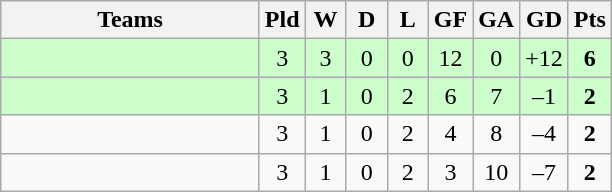<table class="wikitable" style="text-align: center;">
<tr>
<th width=165>Teams</th>
<th width=20>Pld</th>
<th width=20>W</th>
<th width=20>D</th>
<th width=20>L</th>
<th width=20>GF</th>
<th width=20>GA</th>
<th width=20>GD</th>
<th width=20>Pts</th>
</tr>
<tr align=center style="background:#ccffcc;">
<td style="text-align:left;"></td>
<td>3</td>
<td>3</td>
<td>0</td>
<td>0</td>
<td>12</td>
<td>0</td>
<td>+12</td>
<td><strong>6</strong></td>
</tr>
<tr align=center style="background:#ccffcc;">
<td style="text-align:left;"></td>
<td>3</td>
<td>1</td>
<td>0</td>
<td>2</td>
<td>6</td>
<td>7</td>
<td>–1</td>
<td><strong>2</strong></td>
</tr>
<tr align=center>
<td style="text-align:left;"></td>
<td>3</td>
<td>1</td>
<td>0</td>
<td>2</td>
<td>4</td>
<td>8</td>
<td>–4</td>
<td><strong>2</strong></td>
</tr>
<tr align=center>
<td style="text-align:left;"></td>
<td>3</td>
<td>1</td>
<td>0</td>
<td>2</td>
<td>3</td>
<td>10</td>
<td>–7</td>
<td><strong>2</strong></td>
</tr>
</table>
